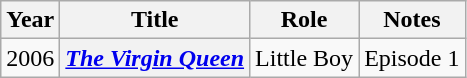<table class="wikitable plainrowheaders sortable">
<tr>
<th scope="col">Year</th>
<th scope="col">Title</th>
<th scope="col">Role</th>
<th scope="col" class="unsortable">Notes</th>
</tr>
<tr>
<td>2006</td>
<th scope="row"><em><a href='#'>The Virgin Queen</a></em></th>
<td>Little Boy</td>
<td>Episode 1</td>
</tr>
</table>
